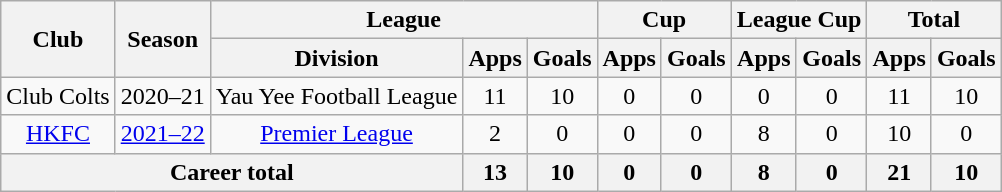<table class="wikitable" style="text-align: center">
<tr>
<th rowspan="2">Club</th>
<th rowspan="2">Season</th>
<th colspan="3">League</th>
<th colspan="2">Cup</th>
<th colspan="2">League Cup</th>
<th colspan="2">Total</th>
</tr>
<tr>
<th>Division</th>
<th>Apps</th>
<th>Goals</th>
<th>Apps</th>
<th>Goals</th>
<th>Apps</th>
<th>Goals</th>
<th>Apps</th>
<th>Goals</th>
</tr>
<tr>
<td>Club Colts</td>
<td>2020–21</td>
<td>Yau Yee Football League</td>
<td>11</td>
<td>10</td>
<td>0</td>
<td>0</td>
<td>0</td>
<td>0</td>
<td>11</td>
<td>10</td>
</tr>
<tr>
<td><a href='#'>HKFC</a></td>
<td><a href='#'>2021–22</a></td>
<td><a href='#'>Premier League</a></td>
<td>2</td>
<td>0</td>
<td>0</td>
<td>0</td>
<td>8</td>
<td>0</td>
<td>10</td>
<td>0</td>
</tr>
<tr>
<th colspan="3">Career total</th>
<th>13</th>
<th>10</th>
<th>0</th>
<th>0</th>
<th>8</th>
<th>0</th>
<th>21</th>
<th>10</th>
</tr>
</table>
